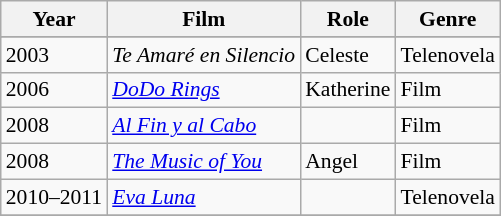<table class="wikitable" style="font-size: 90%;">
<tr>
<th>Year</th>
<th>Film</th>
<th>Role</th>
<th>Genre</th>
</tr>
<tr>
</tr>
<tr>
<td>2003</td>
<td><em>Te Amaré en Silencio</em></td>
<td>Celeste</td>
<td>Telenovela</td>
</tr>
<tr>
<td>2006</td>
<td><em><a href='#'>DoDo Rings</a></em></td>
<td>Katherine</td>
<td>Film</td>
</tr>
<tr>
<td>2008</td>
<td><em><a href='#'>Al Fin y al Cabo</a></em></td>
<td></td>
<td>Film</td>
</tr>
<tr>
<td>2008</td>
<td><em><a href='#'>The Music of You</a></em></td>
<td>Angel</td>
<td>Film</td>
</tr>
<tr>
<td>2010–2011</td>
<td><em><a href='#'>Eva Luna</a></em></td>
<td></td>
<td>Telenovela</td>
</tr>
<tr>
</tr>
</table>
